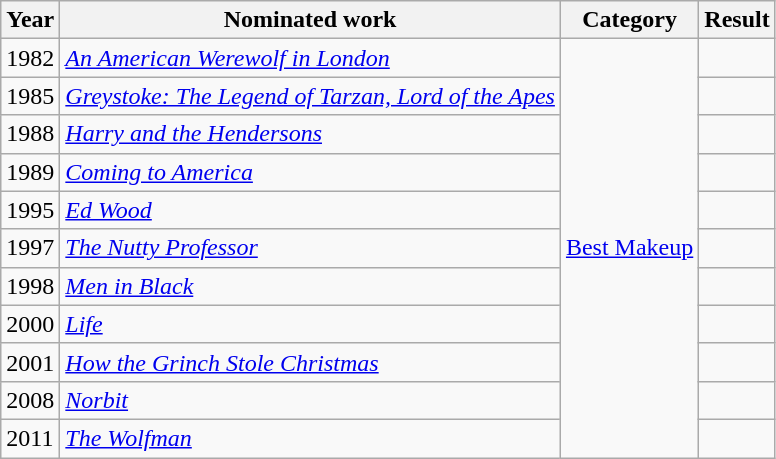<table class="wikitable">
<tr>
<th>Year</th>
<th>Nominated work</th>
<th>Category</th>
<th>Result</th>
</tr>
<tr>
<td>1982</td>
<td><em><a href='#'>An American Werewolf in London</a></em></td>
<td rowspan="11"><a href='#'>Best Makeup</a></td>
<td></td>
</tr>
<tr>
<td>1985</td>
<td><em><a href='#'>Greystoke: The Legend of Tarzan, Lord of the Apes</a></em></td>
<td></td>
</tr>
<tr>
<td>1988</td>
<td><em><a href='#'>Harry and the Hendersons</a></em></td>
<td></td>
</tr>
<tr>
<td>1989</td>
<td><em><a href='#'>Coming to America</a></em></td>
<td></td>
</tr>
<tr>
<td>1995</td>
<td><em><a href='#'>Ed Wood</a></em></td>
<td></td>
</tr>
<tr>
<td>1997</td>
<td><em><a href='#'>The Nutty Professor</a></em></td>
<td></td>
</tr>
<tr>
<td>1998</td>
<td><em><a href='#'>Men in Black</a></em></td>
<td></td>
</tr>
<tr>
<td>2000</td>
<td><em><a href='#'>Life</a></em></td>
<td></td>
</tr>
<tr>
<td>2001</td>
<td><em><a href='#'>How the Grinch Stole Christmas</a></em></td>
<td></td>
</tr>
<tr>
<td>2008</td>
<td><em><a href='#'>Norbit</a></em></td>
<td></td>
</tr>
<tr>
<td>2011</td>
<td><em><a href='#'>The Wolfman</a></em></td>
<td></td>
</tr>
</table>
